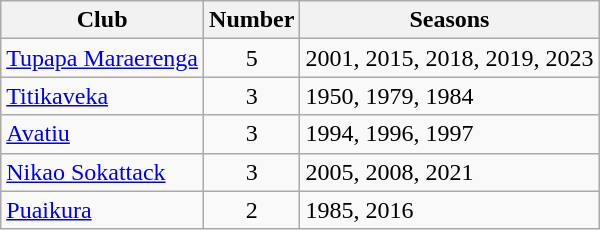<table class="wikitable sortable">
<tr>
<th>Club</th>
<th>Number</th>
<th>Seasons</th>
</tr>
<tr>
<td><a href='#'>Tupapa Maraerenga</a></td>
<td style="text-align:center">5</td>
<td>2001, 2015, 2018, 2019, 2023</td>
</tr>
<tr>
<td><a href='#'>Titikaveka</a></td>
<td style="text-align:center">3</td>
<td>1950, 1979, 1984</td>
</tr>
<tr>
<td><a href='#'>Avatiu</a></td>
<td style="text-align:center">3</td>
<td>1994, 1996, 1997</td>
</tr>
<tr>
<td><a href='#'>Nikao Sokattack</a></td>
<td style="text-align:center">3</td>
<td>2005, 2008, 2021</td>
</tr>
<tr>
<td><a href='#'>Puaikura</a></td>
<td style="text-align:center">2</td>
<td>1985, 2016</td>
</tr>
</table>
